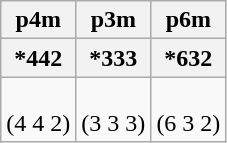<table class="wikitable">
<tr>
<th>p4m</th>
<th>p3m</th>
<th>p6m</th>
</tr>
<tr>
<th>*442</th>
<th>*333</th>
<th>*632</th>
</tr>
<tr>
<td><br>(4 4 2)</td>
<td><br>(3 3 3)</td>
<td><br>(6 3 2)</td>
</tr>
</table>
